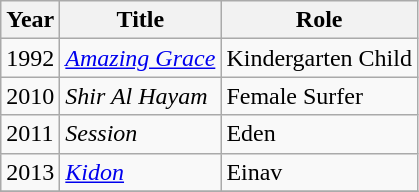<table class="wikitable sortable">
<tr>
<th>Year</th>
<th>Title</th>
<th>Role</th>
</tr>
<tr>
<td>1992</td>
<td><em><a href='#'>Amazing Grace</a></em></td>
<td>Kindergarten Child</td>
</tr>
<tr>
<td>2010</td>
<td><em>Shir Al Hayam</em></td>
<td>Female Surfer</td>
</tr>
<tr>
<td>2011</td>
<td><em>Session</em></td>
<td>Eden</td>
</tr>
<tr>
<td>2013</td>
<td><em><a href='#'>Kidon</a></em></td>
<td>Einav</td>
</tr>
<tr>
</tr>
</table>
